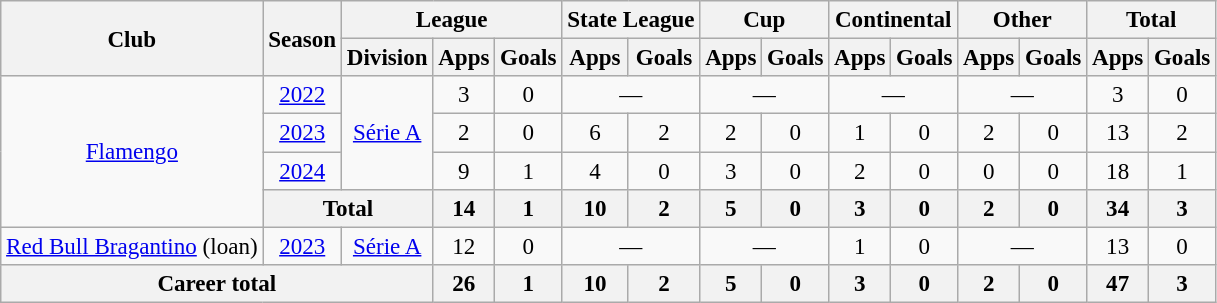<table class="wikitable" style="text-align: center; font-size:96%">
<tr>
<th rowspan="2">Club</th>
<th rowspan="2">Season</th>
<th colspan="3">League</th>
<th colspan="2">State League</th>
<th colspan="2">Cup</th>
<th colspan="2">Continental</th>
<th colspan="2">Other</th>
<th colspan="2">Total</th>
</tr>
<tr>
<th>Division</th>
<th>Apps</th>
<th>Goals</th>
<th>Apps</th>
<th>Goals</th>
<th>Apps</th>
<th>Goals</th>
<th>Apps</th>
<th>Goals</th>
<th>Apps</th>
<th>Goals</th>
<th>Apps</th>
<th>Goals</th>
</tr>
<tr>
<td rowspan="4" valign="center"><a href='#'>Flamengo</a></td>
<td><a href='#'>2022</a></td>
<td rowspan="3" valign="center"><a href='#'>Série A</a></td>
<td>3</td>
<td>0</td>
<td colspan="2">—</td>
<td colspan="2">—</td>
<td colspan="2">—</td>
<td colspan="2">—</td>
<td>3</td>
<td>0</td>
</tr>
<tr>
<td><a href='#'>2023</a></td>
<td>2</td>
<td>0</td>
<td>6</td>
<td>2</td>
<td>2</td>
<td>0</td>
<td>1</td>
<td>0</td>
<td>2</td>
<td>0</td>
<td>13</td>
<td>2</td>
</tr>
<tr>
<td><a href='#'>2024</a></td>
<td>9</td>
<td>1</td>
<td>4</td>
<td>0</td>
<td>3</td>
<td>0</td>
<td>2</td>
<td>0</td>
<td>0</td>
<td>0</td>
<td>18</td>
<td>1</td>
</tr>
<tr>
<th colspan="2"><strong>Total</strong></th>
<th>14</th>
<th>1</th>
<th>10</th>
<th>2</th>
<th>5</th>
<th>0</th>
<th>3</th>
<th>0</th>
<th>2</th>
<th>0</th>
<th>34</th>
<th>3</th>
</tr>
<tr>
<td rowspan="1" valign="center"><a href='#'>Red Bull Bragantino</a> (loan)</td>
<td><a href='#'>2023</a></td>
<td rowspan="1" valign="center"><a href='#'>Série A</a></td>
<td>12</td>
<td>0</td>
<td colspan="2">—</td>
<td colspan="2">—</td>
<td>1</td>
<td>0</td>
<td colspan="2">—</td>
<td>13</td>
<td>0</td>
</tr>
<tr>
<th colspan="3"><strong>Career total</strong></th>
<th>26</th>
<th>1</th>
<th>10</th>
<th>2</th>
<th>5</th>
<th>0</th>
<th>3</th>
<th>0</th>
<th>2</th>
<th>0</th>
<th>47</th>
<th>3</th>
</tr>
</table>
